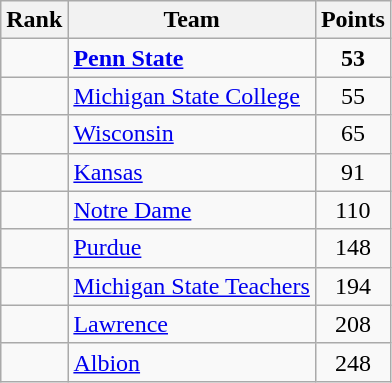<table class="wikitable sortable" style="text-align:center">
<tr>
<th>Rank</th>
<th>Team</th>
<th>Points</th>
</tr>
<tr>
<td></td>
<td align=left><strong><a href='#'>Penn State</a></strong></td>
<td><strong>53</strong></td>
</tr>
<tr>
<td></td>
<td align=left><a href='#'>Michigan State College</a></td>
<td>55</td>
</tr>
<tr>
<td></td>
<td align=left><a href='#'>Wisconsin</a></td>
<td>65</td>
</tr>
<tr>
<td></td>
<td align=left><a href='#'>Kansas</a></td>
<td>91</td>
</tr>
<tr>
<td></td>
<td align=left><a href='#'>Notre Dame</a></td>
<td>110</td>
</tr>
<tr>
<td></td>
<td align=left><a href='#'>Purdue</a></td>
<td>148</td>
</tr>
<tr>
<td></td>
<td align=left><a href='#'>Michigan State Teachers</a></td>
<td>194</td>
</tr>
<tr>
<td></td>
<td align=left><a href='#'>Lawrence</a></td>
<td>208</td>
</tr>
<tr>
<td></td>
<td align=left><a href='#'>Albion</a></td>
<td>248</td>
</tr>
</table>
